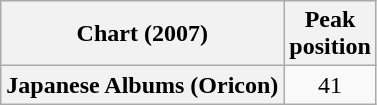<table class="wikitable sortable plainrowheaders" style="text-align:center">
<tr>
<th scope="col">Chart (2007)</th>
<th scope="col">Peak<br>position</th>
</tr>
<tr>
<th scope="row">Japanese Albums (Oricon)</th>
<td>41</td>
</tr>
</table>
